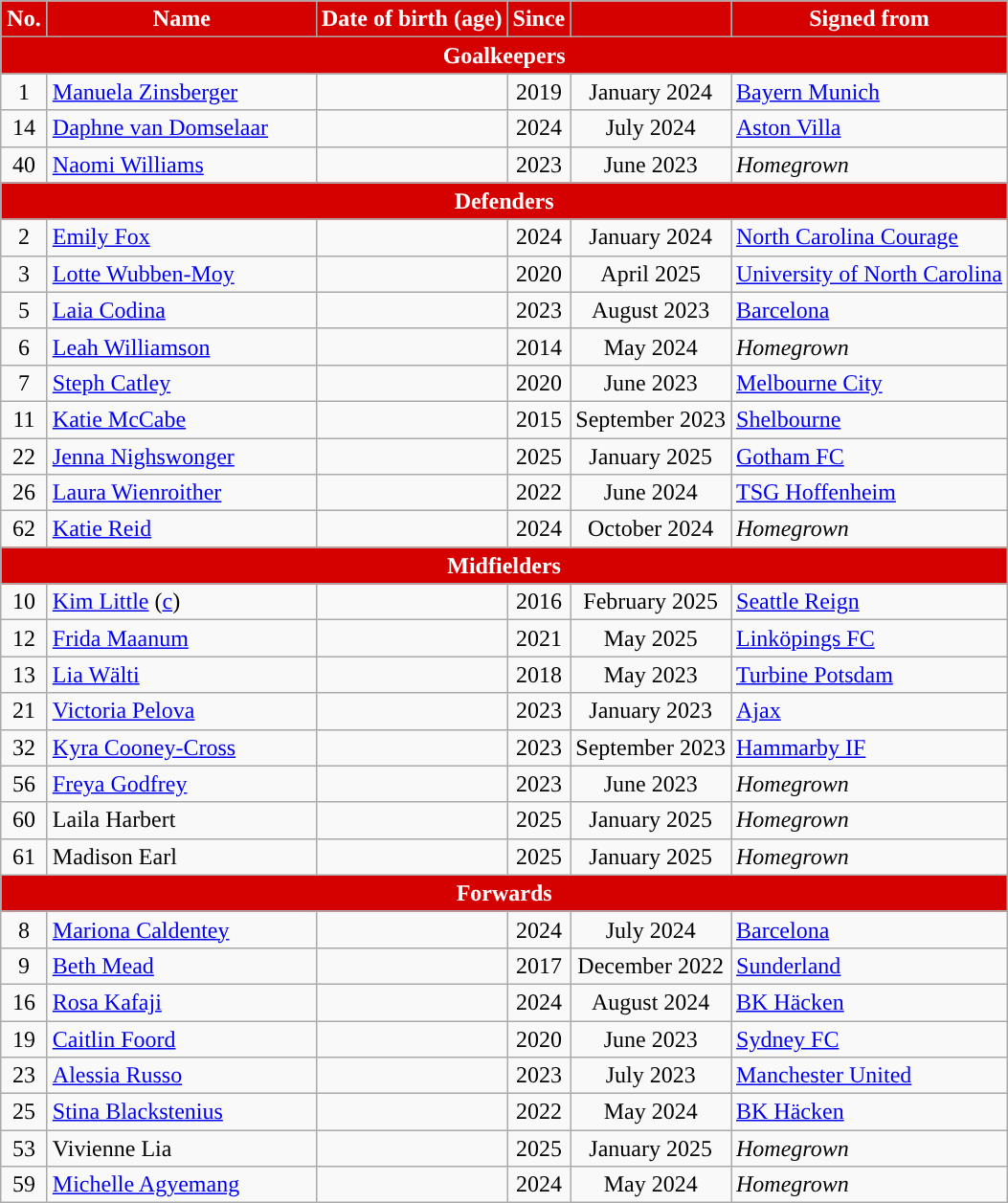<table class="wikitable" style="text-align:center; font-size:100%; ">
<tr>
<th style="background:#d50000; color:white; text-align:center; width:25px;">No.</th>
<th style="background:#d50000; color:white; text-align:center; width:180px;">Name</th>
<th style="background:#d50000; color:white; text-align:center;">Date of birth (age)</th>
<th style="background:#d50000; color:white; text-align:center;">Since</th>
<th style="background:#d50000; color:white; text-align:center;"></th>
<th style="background:#d50000; color:white; text-align:center;">Signed from</th>
</tr>
<tr>
<th colspan="6" style="background:#d50000; color:white; text-align:center;">Goalkeepers</th>
</tr>
<tr>
<td>1</td>
<td align="left"> <a href='#'>Manuela Zinsberger</a></td>
<td></td>
<td>2019</td>
<td>January 2024</td>
<td align="left"> <a href='#'>Bayern Munich</a></td>
</tr>
<tr>
<td>14</td>
<td align="left"> <a href='#'>Daphne van Domselaar</a></td>
<td></td>
<td>2024</td>
<td>July 2024</td>
<td align="left"> <a href='#'>Aston Villa</a></td>
</tr>
<tr>
<td>40</td>
<td align="left"> <a href='#'>Naomi Williams</a></td>
<td></td>
<td>2023</td>
<td>June 2023</td>
<td align="left"><em>Homegrown</em></td>
</tr>
<tr>
<th colspan="6" style="background:#d50000; color:white; text-align:center;">Defenders</th>
</tr>
<tr>
<td>2</td>
<td align="left"> <a href='#'>Emily Fox</a></td>
<td></td>
<td>2024</td>
<td>January 2024</td>
<td align="left"> <a href='#'>North Carolina Courage</a></td>
</tr>
<tr>
<td>3</td>
<td align="left"> <a href='#'>Lotte Wubben-Moy</a></td>
<td></td>
<td>2020</td>
<td>April 2025 </td>
<td align="left"> <a href='#'>University of North Carolina</a></td>
</tr>
<tr>
<td>5</td>
<td align="left"> <a href='#'>Laia Codina</a></td>
<td></td>
<td>2023</td>
<td>August 2023</td>
<td align="left"> <a href='#'>Barcelona</a></td>
</tr>
<tr>
<td>6</td>
<td align="left"> <a href='#'>Leah Williamson</a></td>
<td></td>
<td>2014</td>
<td>May 2024</td>
<td align="left"><em>Homegrown</em></td>
</tr>
<tr>
<td>7</td>
<td align="left"> <a href='#'>Steph Catley</a></td>
<td></td>
<td>2020</td>
<td>June 2023</td>
<td align="left"> <a href='#'>Melbourne City</a></td>
</tr>
<tr>
<td>11</td>
<td align="left"> <a href='#'>Katie McCabe</a></td>
<td></td>
<td>2015</td>
<td>September 2023</td>
<td align="left"> <a href='#'>Shelbourne</a></td>
</tr>
<tr>
<td>22</td>
<td align="left"> <a href='#'>Jenna Nighswonger</a></td>
<td></td>
<td>2025</td>
<td>January 2025</td>
<td align="left"> <a href='#'>Gotham FC</a></td>
</tr>
<tr>
<td>26</td>
<td align="left"> <a href='#'>Laura Wienroither</a></td>
<td></td>
<td>2022</td>
<td>June 2024</td>
<td align="left"> <a href='#'>TSG Hoffenheim</a></td>
</tr>
<tr>
<td>62</td>
<td align="left"> <a href='#'>Katie Reid</a></td>
<td></td>
<td>2024</td>
<td>October 2024</td>
<td align="left"><em>Homegrown</em></td>
</tr>
<tr>
<th colspan="6" style="background:#d50000; color:white; text-align:center;">Midfielders</th>
</tr>
<tr>
<td>10</td>
<td align="left"> <a href='#'>Kim Little</a> (<a href='#'>c</a>)</td>
<td></td>
<td>2016</td>
<td>February 2025</td>
<td align="left"> <a href='#'>Seattle Reign</a></td>
</tr>
<tr>
<td>12</td>
<td align="left"> <a href='#'>Frida Maanum</a></td>
<td></td>
<td>2021</td>
<td>May 2025</td>
<td align="left"> <a href='#'>Linköpings FC</a></td>
</tr>
<tr>
<td>13</td>
<td align="left"> <a href='#'>Lia Wälti</a></td>
<td></td>
<td>2018</td>
<td>May 2023</td>
<td align="left"> <a href='#'>Turbine Potsdam</a></td>
</tr>
<tr>
<td>21</td>
<td align="left"> <a href='#'>Victoria Pelova</a></td>
<td></td>
<td>2023</td>
<td>January 2023</td>
<td align="left"> <a href='#'>Ajax</a></td>
</tr>
<tr>
<td>32</td>
<td align="left"> <a href='#'>Kyra Cooney-Cross</a></td>
<td></td>
<td>2023</td>
<td>September 2023</td>
<td align="left"> <a href='#'>Hammarby IF</a></td>
</tr>
<tr>
<td>56</td>
<td align="left"> <a href='#'>Freya Godfrey</a></td>
<td></td>
<td>2023</td>
<td>June 2023</td>
<td align="left"><em>Homegrown</em></td>
</tr>
<tr>
<td>60</td>
<td align="left"> Laila Harbert</td>
<td></td>
<td>2025</td>
<td>January 2025</td>
<td align="left"><em>Homegrown</em></td>
</tr>
<tr>
<td>61</td>
<td align="left"> Madison Earl</td>
<td></td>
<td>2025</td>
<td>January 2025</td>
<td align="left"><em>Homegrown</em></td>
</tr>
<tr>
<th colspan="6" style="background:#d50000; color:white; text-align:center;">Forwards</th>
</tr>
<tr>
<td>8</td>
<td align="left"> <a href='#'>Mariona Caldentey</a></td>
<td></td>
<td>2024</td>
<td>July 2024</td>
<td align="left"> <a href='#'>Barcelona</a></td>
</tr>
<tr>
<td>9</td>
<td align="left"> <a href='#'>Beth Mead</a></td>
<td></td>
<td>2017</td>
<td>December 2022</td>
<td align="left"> <a href='#'>Sunderland</a></td>
</tr>
<tr>
<td>16</td>
<td align="left"> <a href='#'>Rosa Kafaji</a></td>
<td></td>
<td>2024</td>
<td>August 2024</td>
<td align="left"> <a href='#'>BK Häcken</a></td>
</tr>
<tr>
<td>19</td>
<td align="left"> <a href='#'>Caitlin Foord</a></td>
<td></td>
<td>2020</td>
<td>June 2023</td>
<td align="left"> <a href='#'>Sydney FC</a></td>
</tr>
<tr>
<td>23</td>
<td align="left"> <a href='#'>Alessia Russo</a></td>
<td></td>
<td>2023</td>
<td>July 2023</td>
<td align="left"> <a href='#'>Manchester United</a></td>
</tr>
<tr>
<td>25</td>
<td align="left"> <a href='#'>Stina Blackstenius</a></td>
<td></td>
<td>2022</td>
<td>May 2024</td>
<td align="left"> <a href='#'>BK Häcken</a></td>
</tr>
<tr>
<td>53</td>
<td align="left"> Vivienne Lia</td>
<td></td>
<td>2025</td>
<td>January 2025</td>
<td align="left"><em>Homegrown</em></td>
</tr>
<tr>
<td>59</td>
<td align="left"> <a href='#'>Michelle Agyemang</a></td>
<td></td>
<td>2024</td>
<td>May 2024</td>
<td align="left"><em>Homegrown</em></td>
</tr>
</table>
